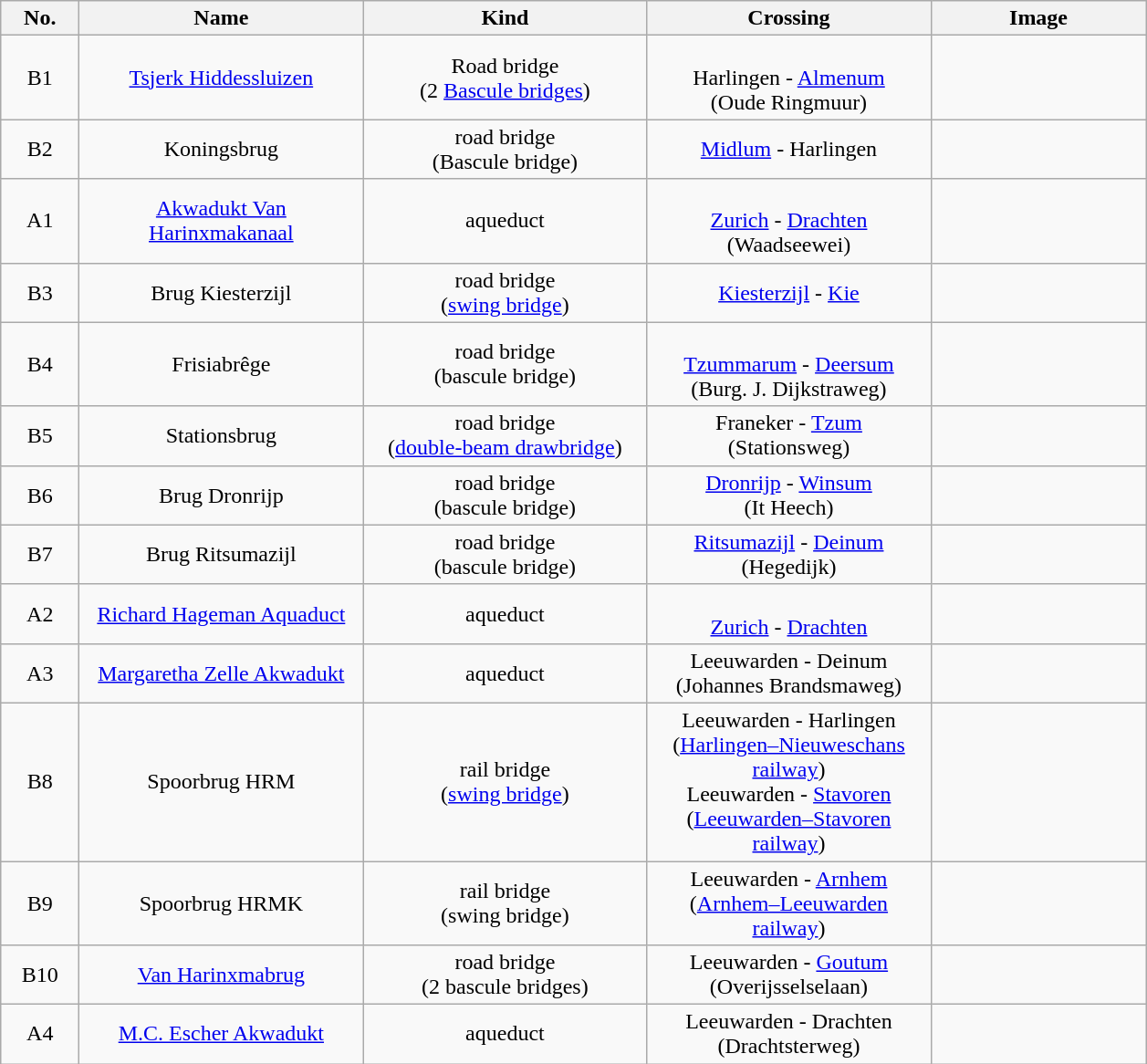<table class="wikitable" style="text-align:center">
<tr>
<th width="50pt"  align="center">No.</th>
<th width="200pt" align="left">Name</th>
<th width="200pt" align="left">Kind</th>
<th width="200pt" align="left">Crossing</th>
<th width="150pt" align="left">Image</th>
</tr>
<tr>
<td>B1</td>
<td><a href='#'>Tsjerk Hiddessluizen</a></td>
<td>Road bridge <br>(2 <a href='#'>Bascule bridges</a>)</td>
<td> <br>Harlingen - <a href='#'>Almenum</a> <br>(Oude Ringmuur)</td>
<td></td>
</tr>
<tr>
<td>B2</td>
<td Koningsbrug (Harlingen)>Koningsbrug</td>
<td>road bridge<br>(Bascule bridge)</td>
<td><a href='#'>Midlum</a> - Harlingen</td>
<td></td>
</tr>
<tr>
<td>A1</td>
<td><a href='#'>Akwadukt Van Harinxmakanaal</a></td>
<td>aqueduct</td>
<td> <br><a href='#'>Zurich</a> - <a href='#'>Drachten</a> <br>(Waadseewei)</td>
<td></td>
</tr>
<tr>
<td>B3</td>
<td>Brug Kiesterzijl</td>
<td>road bridge<br>(<a href='#'>swing bridge</a>)</td>
<td><a href='#'>Kiesterzijl</a> - <a href='#'>Kie</a></td>
<td></td>
</tr>
<tr>
<td>B4</td>
<td>Frisiabrêge</td>
<td>road bridge<br>(bascule bridge)</td>
<td> <br><a href='#'>Tzummarum</a> - <a href='#'>Deersum</a> <br>(Burg. J. Dijkstraweg)</td>
<td></td>
</tr>
<tr>
<td>B5</td>
<td>Stationsbrug</td>
<td>road bridge<br>(<a href='#'>double-beam drawbridge</a>)</td>
<td>Franeker - <a href='#'>Tzum</a> <br>(Stationsweg)</td>
<td></td>
</tr>
<tr>
<td>B6</td>
<td>Brug Dronrijp</td>
<td>road bridge<br>(bascule bridge)</td>
<td><a href='#'>Dronrijp</a> - <a href='#'>Winsum</a> <br>(It Heech)</td>
<td></td>
</tr>
<tr>
<td>B7</td>
<td>Brug Ritsumazijl</td>
<td>road bridge<br>(bascule bridge)</td>
<td><a href='#'>Ritsumazijl</a> - <a href='#'>Deinum</a> <br>(Hegedijk)</td>
<td></td>
</tr>
<tr>
<td>A2</td>
<td><a href='#'>Richard Hageman Aquaduct</a></td>
<td>aqueduct</td>
<td> <br><a href='#'>Zurich</a> - <a href='#'>Drachten</a></td>
<td></td>
</tr>
<tr>
<td>A3</td>
<td><a href='#'>Margaretha Zelle Akwadukt</a></td>
<td>aqueduct</td>
<td>Leeuwarden - Deinum <br>(Johannes Brandsmaweg)</td>
<td></td>
</tr>
<tr>
<td>B8</td>
<td>Spoorbrug HRM</td>
<td>rail bridge<br>(<a href='#'>swing bridge</a>)</td>
<td>Leeuwarden - Harlingen <br>(<a href='#'>Harlingen–Nieuweschans railway</a>) <br> Leeuwarden - <a href='#'>Stavoren</a> <br>(<a href='#'>Leeuwarden–Stavoren railway</a>)</td>
<td></td>
</tr>
<tr>
<td>B9</td>
<td>Spoorbrug HRMK</td>
<td>rail bridge<br>(swing bridge)</td>
<td>Leeuwarden - <a href='#'>Arnhem</a> <br>(<a href='#'>Arnhem–Leeuwarden railway</a>)</td>
<td></td>
</tr>
<tr>
<td>B10</td>
<td><a href='#'>Van Harinxmabrug</a></td>
<td>road bridge<br>(2 bascule bridges)</td>
<td>Leeuwarden - <a href='#'>Goutum</a> <br>(Overijsselselaan)</td>
<td></td>
</tr>
<tr>
<td>A4</td>
<td><a href='#'>M.C. Escher Akwadukt</a></td>
<td>aqueduct</td>
<td>Leeuwarden - Drachten <br>(Drachtsterweg)</td>
<td></td>
</tr>
</table>
